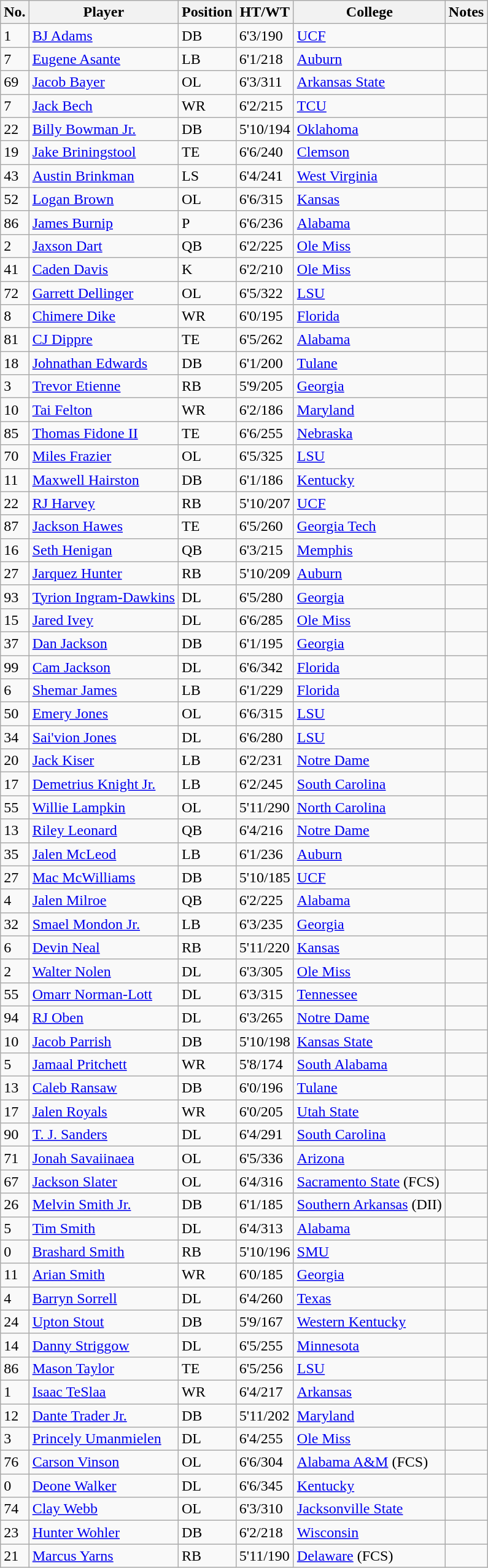<table class = "wikitable sortable">
<tr>
<th>No.</th>
<th>Player</th>
<th>Position</th>
<th class="unsortable">HT/WT</th>
<th>College</th>
<th class="unsortable">Notes</th>
</tr>
<tr>
<td>1</td>
<td><a href='#'>BJ Adams</a></td>
<td>DB</td>
<td>6'3/190</td>
<td><a href='#'>UCF</a></td>
<td></td>
</tr>
<tr>
<td>7</td>
<td><a href='#'>Eugene Asante</a></td>
<td>LB</td>
<td>6'1/218</td>
<td><a href='#'>Auburn</a></td>
<td></td>
</tr>
<tr>
<td>69</td>
<td><a href='#'>Jacob Bayer</a></td>
<td>OL</td>
<td>6'3/311</td>
<td><a href='#'>Arkansas State</a></td>
<td></td>
</tr>
<tr>
<td>7</td>
<td><a href='#'>Jack Bech</a></td>
<td>WR</td>
<td>6'2/215</td>
<td><a href='#'>TCU</a></td>
<td></td>
</tr>
<tr>
<td>22</td>
<td><a href='#'>Billy Bowman Jr.</a></td>
<td>DB</td>
<td>5'10/194</td>
<td><a href='#'>Oklahoma</a></td>
<td></td>
</tr>
<tr>
<td>19</td>
<td><a href='#'>Jake Briningstool</a></td>
<td>TE</td>
<td>6'6/240</td>
<td><a href='#'>Clemson</a></td>
<td></td>
</tr>
<tr>
<td>43</td>
<td><a href='#'>Austin Brinkman</a></td>
<td>LS</td>
<td>6'4/241</td>
<td><a href='#'>West Virginia</a></td>
<td></td>
</tr>
<tr>
<td>52</td>
<td><a href='#'>Logan Brown</a></td>
<td>OL</td>
<td>6'6/315</td>
<td><a href='#'>Kansas</a></td>
<td></td>
</tr>
<tr>
<td>86</td>
<td><a href='#'>James Burnip</a></td>
<td>P</td>
<td>6'6/236</td>
<td><a href='#'>Alabama</a></td>
<td></td>
</tr>
<tr>
<td>2</td>
<td><a href='#'>Jaxson Dart</a></td>
<td>QB</td>
<td>6'2/225</td>
<td><a href='#'>Ole Miss</a></td>
<td></td>
</tr>
<tr>
<td>41</td>
<td><a href='#'>Caden Davis</a></td>
<td>K</td>
<td>6'2/210</td>
<td><a href='#'>Ole Miss</a></td>
<td></td>
</tr>
<tr>
<td>72</td>
<td><a href='#'>Garrett Dellinger</a></td>
<td>OL</td>
<td>6'5/322</td>
<td><a href='#'>LSU</a></td>
<td></td>
</tr>
<tr>
<td>8</td>
<td><a href='#'>Chimere Dike</a></td>
<td>WR</td>
<td>6'0/195</td>
<td><a href='#'>Florida</a></td>
<td></td>
</tr>
<tr>
<td>81</td>
<td><a href='#'>CJ Dippre</a></td>
<td>TE</td>
<td>6'5/262</td>
<td><a href='#'>Alabama</a></td>
<td></td>
</tr>
<tr>
<td>18</td>
<td><a href='#'>Johnathan Edwards</a></td>
<td>DB</td>
<td>6'1/200</td>
<td><a href='#'>Tulane</a></td>
<td></td>
</tr>
<tr>
<td>3</td>
<td><a href='#'>Trevor Etienne</a></td>
<td>RB</td>
<td>5'9/205</td>
<td><a href='#'>Georgia</a></td>
<td></td>
</tr>
<tr>
<td>10</td>
<td><a href='#'>Tai Felton</a></td>
<td>WR</td>
<td>6'2/186</td>
<td><a href='#'>Maryland</a></td>
<td></td>
</tr>
<tr>
<td>85</td>
<td><a href='#'>Thomas Fidone II</a></td>
<td>TE</td>
<td>6'6/255</td>
<td><a href='#'>Nebraska</a></td>
<td></td>
</tr>
<tr>
<td>70</td>
<td><a href='#'>Miles Frazier</a></td>
<td>OL</td>
<td>6'5/325</td>
<td><a href='#'>LSU</a></td>
<td></td>
</tr>
<tr>
<td>11</td>
<td><a href='#'>Maxwell Hairston</a></td>
<td>DB</td>
<td>6'1/186</td>
<td><a href='#'>Kentucky</a></td>
<td></td>
</tr>
<tr>
<td>22</td>
<td><a href='#'>RJ Harvey</a></td>
<td>RB</td>
<td>5'10/207</td>
<td><a href='#'>UCF</a></td>
<td></td>
</tr>
<tr>
<td>87</td>
<td><a href='#'>Jackson Hawes</a></td>
<td>TE</td>
<td>6'5/260</td>
<td><a href='#'>Georgia Tech</a></td>
<td></td>
</tr>
<tr>
<td>16</td>
<td><a href='#'>Seth Henigan</a></td>
<td>QB</td>
<td>6'3/215</td>
<td><a href='#'>Memphis</a></td>
<td></td>
</tr>
<tr>
<td>27</td>
<td><a href='#'>Jarquez Hunter</a></td>
<td>RB</td>
<td>5'10/209</td>
<td><a href='#'>Auburn</a></td>
<td></td>
</tr>
<tr>
<td>93</td>
<td><a href='#'>Tyrion Ingram-Dawkins</a></td>
<td>DL</td>
<td>6'5/280</td>
<td><a href='#'>Georgia</a></td>
<td></td>
</tr>
<tr>
<td>15</td>
<td><a href='#'>Jared Ivey</a></td>
<td>DL</td>
<td>6'6/285</td>
<td><a href='#'>Ole Miss</a></td>
<td></td>
</tr>
<tr>
<td>37</td>
<td><a href='#'>Dan Jackson</a></td>
<td>DB</td>
<td>6'1/195</td>
<td><a href='#'>Georgia</a></td>
<td></td>
</tr>
<tr>
<td>99</td>
<td><a href='#'>Cam Jackson</a></td>
<td>DL</td>
<td>6'6/342</td>
<td><a href='#'>Florida</a></td>
<td></td>
</tr>
<tr>
<td>6</td>
<td><a href='#'>Shemar James</a></td>
<td>LB</td>
<td>6'1/229</td>
<td><a href='#'>Florida</a></td>
<td></td>
</tr>
<tr>
<td>50</td>
<td><a href='#'>Emery Jones</a></td>
<td>OL</td>
<td>6'6/315</td>
<td><a href='#'>LSU</a></td>
<td></td>
</tr>
<tr>
<td>34</td>
<td><a href='#'>Sai'vion Jones</a></td>
<td>DL</td>
<td>6'6/280</td>
<td><a href='#'>LSU</a></td>
<td></td>
</tr>
<tr>
<td>20</td>
<td><a href='#'>Jack Kiser</a></td>
<td>LB</td>
<td>6'2/231</td>
<td><a href='#'>Notre Dame</a></td>
<td></td>
</tr>
<tr>
<td>17</td>
<td><a href='#'>Demetrius Knight Jr.</a></td>
<td>LB</td>
<td>6'2/245</td>
<td><a href='#'>South Carolina</a></td>
<td></td>
</tr>
<tr>
<td>55</td>
<td><a href='#'>Willie Lampkin</a></td>
<td>OL</td>
<td>5'11/290</td>
<td><a href='#'>North Carolina</a></td>
<td></td>
</tr>
<tr>
<td>13</td>
<td><a href='#'>Riley Leonard</a></td>
<td>QB</td>
<td>6'4/216</td>
<td><a href='#'>Notre Dame</a></td>
<td></td>
</tr>
<tr>
<td>35</td>
<td><a href='#'>Jalen McLeod</a></td>
<td>LB</td>
<td>6'1/236</td>
<td><a href='#'>Auburn</a></td>
<td></td>
</tr>
<tr>
<td>27</td>
<td><a href='#'>Mac McWilliams</a></td>
<td>DB</td>
<td>5'10/185</td>
<td><a href='#'>UCF</a></td>
<td></td>
</tr>
<tr>
<td>4</td>
<td><a href='#'>Jalen Milroe</a></td>
<td>QB</td>
<td>6'2/225</td>
<td><a href='#'>Alabama</a></td>
<td></td>
</tr>
<tr>
<td>32</td>
<td><a href='#'>Smael Mondon Jr.</a></td>
<td>LB</td>
<td>6'3/235</td>
<td><a href='#'>Georgia</a></td>
<td></td>
</tr>
<tr>
<td>6</td>
<td><a href='#'>Devin Neal</a></td>
<td>RB</td>
<td>5'11/220</td>
<td><a href='#'>Kansas</a></td>
<td></td>
</tr>
<tr>
<td>2</td>
<td><a href='#'>Walter Nolen</a></td>
<td>DL</td>
<td>6'3/305</td>
<td><a href='#'>Ole Miss</a></td>
<td></td>
</tr>
<tr>
<td>55</td>
<td><a href='#'>Omarr Norman-Lott</a></td>
<td>DL</td>
<td>6'3/315</td>
<td><a href='#'>Tennessee</a></td>
<td></td>
</tr>
<tr>
<td>94</td>
<td><a href='#'>RJ Oben</a></td>
<td>DL</td>
<td>6'3/265</td>
<td><a href='#'>Notre Dame</a></td>
<td></td>
</tr>
<tr>
<td>10</td>
<td><a href='#'>Jacob Parrish</a></td>
<td>DB</td>
<td>5'10/198</td>
<td><a href='#'>Kansas State</a></td>
<td></td>
</tr>
<tr>
<td>5</td>
<td><a href='#'>Jamaal Pritchett</a></td>
<td>WR</td>
<td>5'8/174</td>
<td><a href='#'>South Alabama</a></td>
<td></td>
</tr>
<tr>
<td>13</td>
<td><a href='#'>Caleb Ransaw</a></td>
<td>DB</td>
<td>6'0/196</td>
<td><a href='#'>Tulane</a></td>
<td></td>
</tr>
<tr>
<td>17</td>
<td><a href='#'>Jalen Royals</a></td>
<td>WR</td>
<td>6'0/205</td>
<td><a href='#'>Utah State</a></td>
<td></td>
</tr>
<tr>
<td>90</td>
<td><a href='#'>T. J. Sanders</a></td>
<td>DL</td>
<td>6'4/291</td>
<td><a href='#'>South Carolina</a></td>
<td></td>
</tr>
<tr>
<td>71</td>
<td><a href='#'>Jonah Savaiinaea</a></td>
<td>OL</td>
<td>6'5/336</td>
<td><a href='#'>Arizona</a></td>
<td></td>
</tr>
<tr>
<td>67</td>
<td><a href='#'>Jackson Slater</a></td>
<td>OL</td>
<td>6'4/316</td>
<td><a href='#'>Sacramento State</a> (FCS)</td>
<td></td>
</tr>
<tr>
<td>26</td>
<td><a href='#'>Melvin Smith Jr.</a></td>
<td>DB</td>
<td>6'1/185</td>
<td><a href='#'>Southern Arkansas</a> (DII)</td>
<td></td>
</tr>
<tr>
<td>5</td>
<td><a href='#'>Tim Smith</a></td>
<td>DL</td>
<td>6'4/313</td>
<td><a href='#'>Alabama</a></td>
<td></td>
</tr>
<tr>
<td>0</td>
<td><a href='#'>Brashard Smith</a></td>
<td>RB</td>
<td>5'10/196</td>
<td><a href='#'>SMU</a></td>
<td></td>
</tr>
<tr>
<td>11</td>
<td><a href='#'>Arian Smith</a></td>
<td>WR</td>
<td>6'0/185</td>
<td><a href='#'>Georgia</a></td>
<td></td>
</tr>
<tr>
<td>4</td>
<td><a href='#'>Barryn Sorrell</a></td>
<td>DL</td>
<td>6'4/260</td>
<td><a href='#'>Texas</a></td>
<td></td>
</tr>
<tr>
<td>24</td>
<td><a href='#'>Upton Stout</a></td>
<td>DB</td>
<td>5'9/167</td>
<td><a href='#'>Western Kentucky</a></td>
<td></td>
</tr>
<tr>
<td>14</td>
<td><a href='#'>Danny Striggow</a></td>
<td>DL</td>
<td>6'5/255</td>
<td><a href='#'>Minnesota</a></td>
<td></td>
</tr>
<tr>
<td>86</td>
<td><a href='#'>Mason Taylor</a></td>
<td>TE</td>
<td>6'5/256</td>
<td><a href='#'>LSU</a></td>
<td></td>
</tr>
<tr>
<td>1</td>
<td><a href='#'>Isaac TeSlaa</a></td>
<td>WR</td>
<td>6'4/217</td>
<td><a href='#'>Arkansas</a></td>
<td></td>
</tr>
<tr>
<td>12</td>
<td><a href='#'>Dante Trader Jr.</a></td>
<td>DB</td>
<td>5'11/202</td>
<td><a href='#'>Maryland</a></td>
<td></td>
</tr>
<tr>
<td>3</td>
<td><a href='#'>Princely Umanmielen</a></td>
<td>DL</td>
<td>6'4/255</td>
<td><a href='#'>Ole Miss</a></td>
<td></td>
</tr>
<tr>
<td>76</td>
<td><a href='#'>Carson Vinson</a></td>
<td>OL</td>
<td>6'6/304</td>
<td><a href='#'>Alabama A&M</a> (FCS)</td>
<td></td>
</tr>
<tr>
<td>0</td>
<td><a href='#'>Deone Walker</a></td>
<td>DL</td>
<td>6'6/345</td>
<td><a href='#'>Kentucky</a></td>
<td></td>
</tr>
<tr>
<td>74</td>
<td><a href='#'>Clay Webb</a></td>
<td>OL</td>
<td>6'3/310</td>
<td><a href='#'>Jacksonville State</a></td>
<td></td>
</tr>
<tr>
<td>23</td>
<td><a href='#'>Hunter Wohler</a></td>
<td>DB</td>
<td>6'2/218</td>
<td><a href='#'>Wisconsin</a></td>
<td></td>
</tr>
<tr>
<td>21</td>
<td><a href='#'>Marcus Yarns</a></td>
<td>RB</td>
<td>5'11/190</td>
<td><a href='#'>Delaware</a> (FCS)</td>
<td></td>
</tr>
</table>
